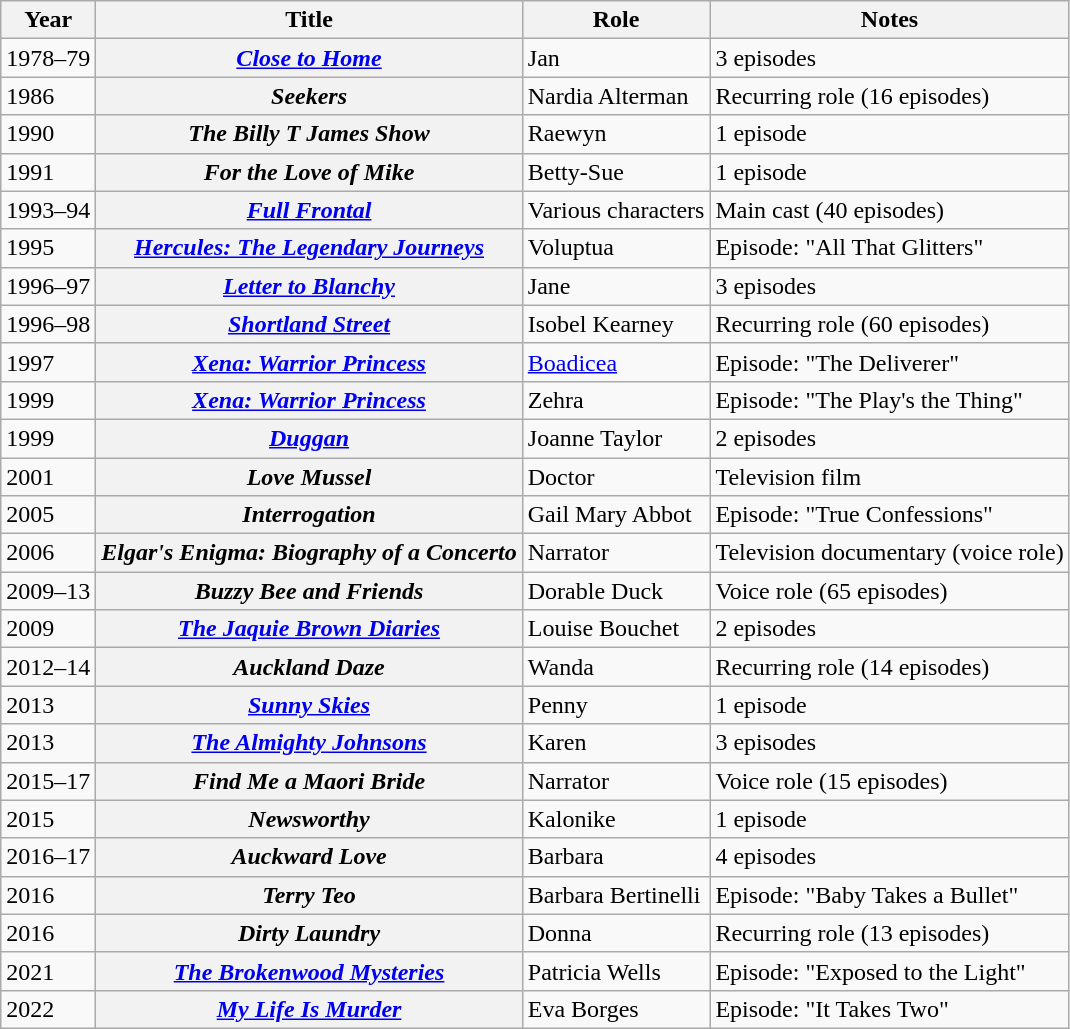<table class="wikitable plainrowheaders sortable">
<tr>
<th scope="col">Year</th>
<th scope="col">Title</th>
<th scope="col">Role</th>
<th class="unsortable">Notes</th>
</tr>
<tr>
<td>1978–79</td>
<th scope="row"><em><a href='#'>Close to Home</a></em></th>
<td>Jan</td>
<td>3 episodes</td>
</tr>
<tr>
<td>1986</td>
<th scope="row"><em>Seekers</em></th>
<td>Nardia Alterman</td>
<td>Recurring role (16 episodes)</td>
</tr>
<tr>
<td>1990</td>
<th scope="row"><em>The Billy T James Show</em></th>
<td>Raewyn</td>
<td>1 episode</td>
</tr>
<tr>
<td>1991</td>
<th scope="row"><em>For the Love of Mike</em></th>
<td>Betty-Sue</td>
<td>1 episode</td>
</tr>
<tr>
<td>1993–94</td>
<th scope="row"><em><a href='#'>Full Frontal</a></em></th>
<td>Various characters</td>
<td>Main cast (40 episodes)</td>
</tr>
<tr>
<td>1995</td>
<th scope="row"><em><a href='#'>Hercules: The Legendary Journeys</a></em></th>
<td>Voluptua</td>
<td>Episode: "All That Glitters"</td>
</tr>
<tr>
<td>1996–97</td>
<th scope="row"><em><a href='#'>Letter to Blanchy</a></em></th>
<td>Jane</td>
<td>3 episodes</td>
</tr>
<tr>
<td>1996–98</td>
<th scope="row"><em><a href='#'>Shortland Street</a></em></th>
<td>Isobel Kearney</td>
<td>Recurring role (60 episodes)</td>
</tr>
<tr>
<td>1997</td>
<th scope="row"><em><a href='#'>Xena: Warrior Princess</a></em></th>
<td><a href='#'>Boadicea</a></td>
<td>Episode: "The Deliverer"</td>
</tr>
<tr>
<td>1999</td>
<th scope="row"><em><a href='#'>Xena: Warrior Princess</a></em></th>
<td>Zehra</td>
<td>Episode: "The Play's the Thing"</td>
</tr>
<tr>
<td>1999</td>
<th scope="row"><em><a href='#'>Duggan</a></em></th>
<td>Joanne Taylor</td>
<td>2 episodes</td>
</tr>
<tr>
<td>2001</td>
<th scope="row"><em>Love Mussel</em></th>
<td>Doctor</td>
<td>Television film</td>
</tr>
<tr>
<td>2005</td>
<th scope="row"><em>Interrogation</em></th>
<td>Gail Mary Abbot</td>
<td>Episode: "True Confessions"</td>
</tr>
<tr>
<td>2006</td>
<th scope="row"><em>Elgar's Enigma: Biography of a Concerto</em></th>
<td>Narrator</td>
<td>Television documentary (voice role)</td>
</tr>
<tr>
<td>2009–13</td>
<th scope="row"><em>Buzzy Bee and Friends</em></th>
<td>Dorable Duck</td>
<td>Voice role (65 episodes)</td>
</tr>
<tr>
<td>2009</td>
<th scope="row"><em><a href='#'>The Jaquie Brown Diaries</a></em></th>
<td>Louise Bouchet</td>
<td>2 episodes</td>
</tr>
<tr>
<td>2012–14</td>
<th scope="row"><em>Auckland Daze</em></th>
<td>Wanda</td>
<td>Recurring role (14 episodes)</td>
</tr>
<tr>
<td>2013</td>
<th scope="row"><em><a href='#'>Sunny Skies</a></em></th>
<td>Penny</td>
<td>1 episode</td>
</tr>
<tr>
<td>2013</td>
<th scope="row"><em><a href='#'>The Almighty Johnsons</a></em></th>
<td>Karen</td>
<td>3 episodes</td>
</tr>
<tr>
<td>2015–17</td>
<th scope="row"><em>Find Me a Maori Bride</em></th>
<td>Narrator</td>
<td>Voice role (15 episodes)</td>
</tr>
<tr>
<td>2015</td>
<th scope="row"><em>Newsworthy</em></th>
<td>Kalonike</td>
<td>1 episode</td>
</tr>
<tr>
<td>2016–17</td>
<th scope="row"><em>Auckward Love</em></th>
<td>Barbara</td>
<td>4 episodes</td>
</tr>
<tr>
<td>2016</td>
<th scope="row"><em>Terry Teo</em></th>
<td>Barbara Bertinelli</td>
<td>Episode: "Baby Takes a Bullet"</td>
</tr>
<tr>
<td>2016</td>
<th scope="row"><em>Dirty Laundry</em></th>
<td>Donna</td>
<td>Recurring role (13 episodes)</td>
</tr>
<tr>
<td>2021</td>
<th scope="row"><em><a href='#'>The Brokenwood Mysteries</a></em></th>
<td>Patricia Wells</td>
<td>Episode: "Exposed to the Light"</td>
</tr>
<tr>
<td>2022</td>
<th scope="row"><em><a href='#'>My Life Is Murder</a></em></th>
<td>Eva Borges</td>
<td>Episode: "It Takes Two"</td>
</tr>
</table>
